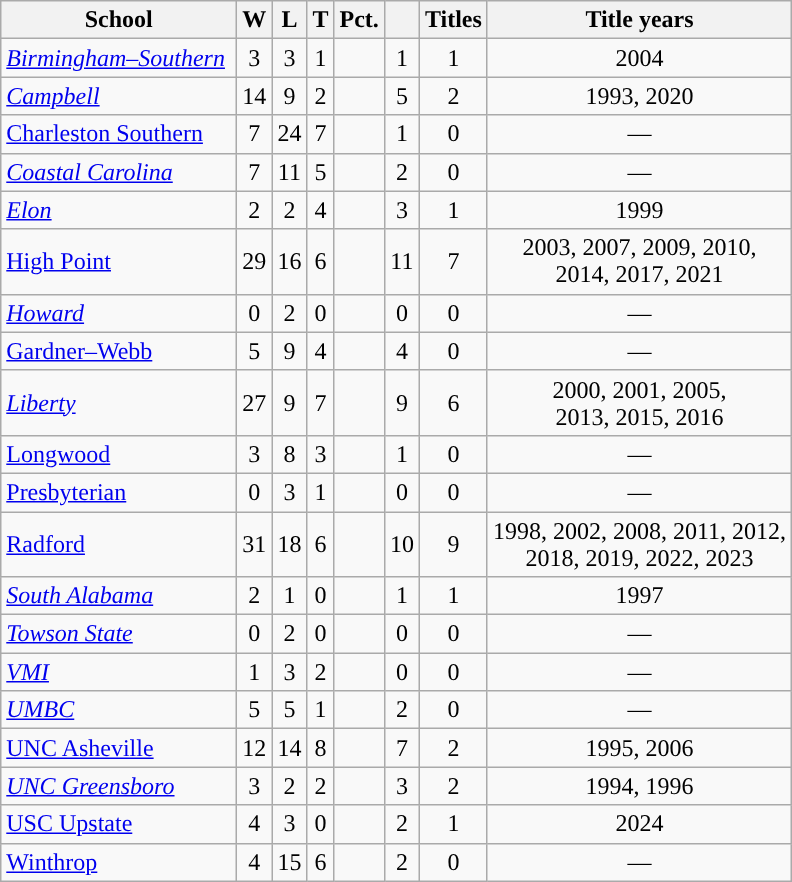<table class="wikitable sortable" style="text-align:center">
<tr>
<th width=150px>School</th>
<th width=px>W</th>
<th width=px>L</th>
<th width=px>T</th>
<th width=px>Pct.</th>
<th width=px></th>
<th width=px>Titles</th>
<th width=px>Title years</th>
</tr>
<tr>
<td align=left><em><a href='#'>Birmingham–Southern</a></em></td>
<td>3</td>
<td>3</td>
<td>1</td>
<td></td>
<td>1</td>
<td>1</td>
<td>2004</td>
</tr>
<tr>
<td align=left><em><a href='#'>Campbell</a></em></td>
<td>14</td>
<td>9</td>
<td>2</td>
<td></td>
<td>5</td>
<td>2</td>
<td>1993, 2020</td>
</tr>
<tr>
<td align=left><a href='#'>Charleston Southern</a></td>
<td>7</td>
<td>24</td>
<td>7</td>
<td></td>
<td>1</td>
<td>0</td>
<td>—</td>
</tr>
<tr>
<td align=left><em><a href='#'>Coastal Carolina</a></em></td>
<td>7</td>
<td>11</td>
<td>5</td>
<td></td>
<td>2</td>
<td>0</td>
<td>—</td>
</tr>
<tr>
<td align=left><em><a href='#'>Elon</a></em></td>
<td>2</td>
<td>2</td>
<td>4</td>
<td></td>
<td>3</td>
<td>1</td>
<td>1999</td>
</tr>
<tr>
<td align=left><a href='#'>High Point</a></td>
<td>29</td>
<td>16</td>
<td>6</td>
<td></td>
<td>11</td>
<td>7</td>
<td>2003, 2007, 2009, 2010,<br>2014, 2017, 2021</td>
</tr>
<tr>
<td align=left><em><a href='#'>Howard</a></em></td>
<td>0</td>
<td>2</td>
<td>0</td>
<td></td>
<td>0</td>
<td>0</td>
<td>—</td>
</tr>
<tr>
<td align=left><a href='#'>Gardner–Webb</a></td>
<td>5</td>
<td>9</td>
<td>4</td>
<td></td>
<td>4</td>
<td>0</td>
<td>—</td>
</tr>
<tr>
<td align=left><em><a href='#'>Liberty</a></em></td>
<td>27</td>
<td>9</td>
<td>7</td>
<td></td>
<td>9</td>
<td>6</td>
<td>2000, 2001, 2005,<br>2013, 2015, 2016</td>
</tr>
<tr>
<td align=left><a href='#'>Longwood</a></td>
<td>3</td>
<td>8</td>
<td>3</td>
<td></td>
<td>1</td>
<td>0</td>
<td>—</td>
</tr>
<tr>
<td align=left><a href='#'>Presbyterian</a></td>
<td>0</td>
<td>3</td>
<td>1</td>
<td></td>
<td>0</td>
<td>0</td>
<td>—</td>
</tr>
<tr>
<td align=left><a href='#'>Radford</a></td>
<td>31</td>
<td>18</td>
<td>6</td>
<td></td>
<td>10</td>
<td>9</td>
<td>1998, 2002, 2008, 2011, 2012,<br>2018, 2019, 2022, 2023</td>
</tr>
<tr>
<td align=left><em><a href='#'>South Alabama</a></em></td>
<td>2</td>
<td>1</td>
<td>0</td>
<td></td>
<td>1</td>
<td>1</td>
<td>1997</td>
</tr>
<tr>
<td align=left><em><a href='#'>Towson State</a></em></td>
<td>0</td>
<td>2</td>
<td>0</td>
<td></td>
<td>0</td>
<td>0</td>
<td>—</td>
</tr>
<tr>
<td align=left><em><a href='#'>VMI</a></em></td>
<td>1</td>
<td>3</td>
<td>2</td>
<td></td>
<td>0</td>
<td>0</td>
<td>—</td>
</tr>
<tr>
<td align=left><em><a href='#'>UMBC</a></em></td>
<td>5</td>
<td>5</td>
<td>1</td>
<td></td>
<td>2</td>
<td>0</td>
<td>—</td>
</tr>
<tr>
<td align=left><a href='#'>UNC Asheville</a></td>
<td>12</td>
<td>14</td>
<td>8</td>
<td></td>
<td>7</td>
<td>2</td>
<td>1995, 2006</td>
</tr>
<tr>
<td align=left><em><a href='#'>UNC Greensboro</a></em></td>
<td>3</td>
<td>2</td>
<td>2</td>
<td></td>
<td>3</td>
<td>2</td>
<td>1994, 1996</td>
</tr>
<tr>
<td align=left><a href='#'>USC Upstate</a></td>
<td>4</td>
<td>3</td>
<td>0</td>
<td></td>
<td>2</td>
<td>1</td>
<td>2024</td>
</tr>
<tr>
<td align=left><a href='#'>Winthrop</a></td>
<td>4</td>
<td>15</td>
<td>6</td>
<td></td>
<td>2</td>
<td>0</td>
<td>—</td>
</tr>
</table>
